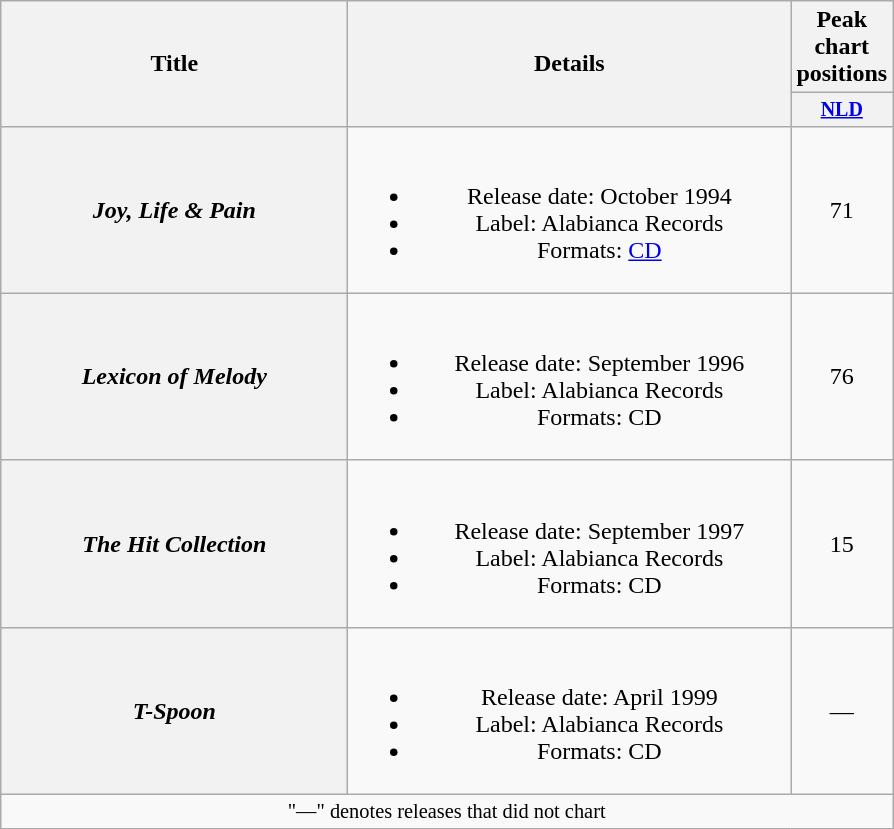<table class="wikitable plainrowheaders" style="text-align:center;">
<tr>
<th rowspan="2" style="width:14em;">Title</th>
<th rowspan="2" style="width:18em;">Details</th>
<th>Peak chart positions</th>
</tr>
<tr style="font-size:smaller;">
<th style="width:45px;"><a href='#'>NLD</a><br></th>
</tr>
<tr>
<th scope="row"><em>Joy, Life & Pain</em></th>
<td><br><ul><li>Release date: October 1994</li><li>Label: Alabianca Records</li><li>Formats: <a href='#'>CD</a></li></ul></td>
<td>71</td>
</tr>
<tr>
<th scope="row"><em>Lexicon of Melody</em></th>
<td><br><ul><li>Release date: September 1996</li><li>Label: Alabianca Records</li><li>Formats: CD</li></ul></td>
<td>76</td>
</tr>
<tr>
<th scope="row"><em>The Hit Collection</em></th>
<td><br><ul><li>Release date: September 1997</li><li>Label: Alabianca Records</li><li>Formats: CD</li></ul></td>
<td>15</td>
</tr>
<tr>
<th scope="row"><em>T-Spoon</em></th>
<td><br><ul><li>Release date: April 1999</li><li>Label: Alabianca Records</li><li>Formats: CD</li></ul></td>
<td>—</td>
</tr>
<tr>
<td colspan="15" style="font-size:85%">"—" denotes releases that did not chart</td>
</tr>
</table>
